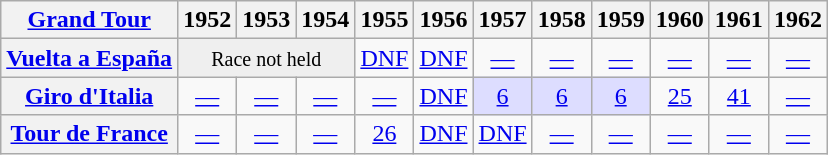<table class="wikitable plainrowheaders">
<tr>
<th scope="col"><a href='#'>Grand Tour</a></th>
<th scope="col">1952</th>
<th scope="col">1953</th>
<th scope="col">1954</th>
<th scope="col">1955</th>
<th scope="col">1956</th>
<th scope="col">1957</th>
<th scope="col">1958</th>
<th scope="col">1959</th>
<th scope="col">1960</th>
<th scope="col">1961</th>
<th scope="col">1962</th>
</tr>
<tr style="text-align:center;">
<th scope="row"> <a href='#'>Vuelta a España</a></th>
<td style="text-align:center; background:#efefef;" colspan=3><small>Race not held</small></td>
<td><a href='#'>DNF</a></td>
<td><a href='#'>DNF</a></td>
<td><a href='#'>—</a></td>
<td><a href='#'>—</a></td>
<td><a href='#'>—</a></td>
<td><a href='#'>—</a></td>
<td><a href='#'>—</a></td>
<td><a href='#'>—</a></td>
</tr>
<tr style="text-align:center;">
<th scope="row"> <a href='#'>Giro d'Italia</a></th>
<td><a href='#'>—</a></td>
<td><a href='#'>—</a></td>
<td><a href='#'>—</a></td>
<td><a href='#'>—</a></td>
<td><a href='#'>DNF</a></td>
<td style="background:#ddddff;"><a href='#'>6</a></td>
<td style="background:#ddddff;"><a href='#'>6</a></td>
<td style="background:#ddddff;"><a href='#'>6</a></td>
<td><a href='#'>25</a></td>
<td><a href='#'>41</a></td>
<td><a href='#'>—</a></td>
</tr>
<tr style="text-align:center;">
<th scope="row"> <a href='#'>Tour de France</a></th>
<td><a href='#'>—</a></td>
<td><a href='#'>—</a></td>
<td><a href='#'>—</a></td>
<td><a href='#'>26</a></td>
<td><a href='#'>DNF</a></td>
<td><a href='#'>DNF</a></td>
<td><a href='#'>—</a></td>
<td><a href='#'>—</a></td>
<td><a href='#'>—</a></td>
<td><a href='#'>—</a></td>
<td><a href='#'>—</a></td>
</tr>
</table>
